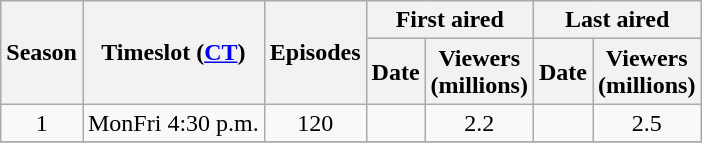<table class="wikitable" style="text-align: center">
<tr>
<th scope="col" rowspan="2">Season</th>
<th scope="col" rowspan="2">Timeslot (<a href='#'>CT</a>)</th>
<th scope="col" rowspan="2">Episodes</th>
<th scope="col" colspan="2">First aired</th>
<th scope="col" colspan="2">Last aired</th>
</tr>
<tr>
<th scope="col">Date</th>
<th scope="col">Viewers<br>(millions)</th>
<th scope="col">Date</th>
<th scope="col">Viewers<br>(millions)</th>
</tr>
<tr>
<td rowspan="1">1</td>
<td rowspan="1">MonFri 4:30 p.m.</td>
<td>120</td>
<td></td>
<td>2.2</td>
<td></td>
<td>2.5</td>
</tr>
<tr>
</tr>
</table>
